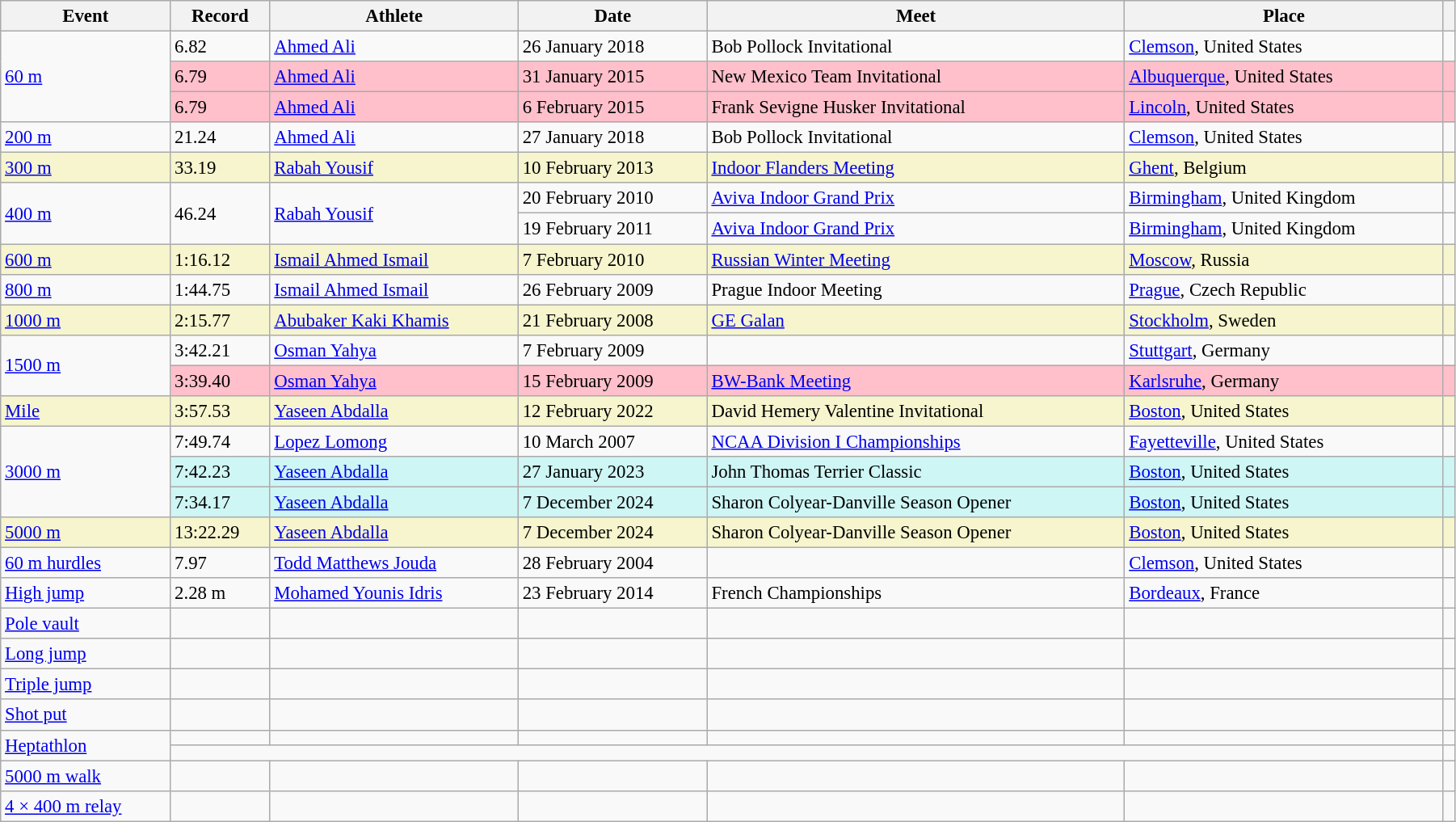<table class="wikitable" style="font-size:95%; width: 95%;">
<tr>
<th>Event</th>
<th>Record</th>
<th>Athlete</th>
<th>Date</th>
<th>Meet</th>
<th>Place</th>
<th></th>
</tr>
<tr>
<td rowspan=3><a href='#'>60 m</a></td>
<td>6.82</td>
<td><a href='#'>Ahmed Ali</a></td>
<td>26 January 2018</td>
<td>Bob Pollock Invitational</td>
<td><a href='#'>Clemson</a>, United States</td>
<td></td>
</tr>
<tr style="background:pink">
<td>6.79 </td>
<td><a href='#'>Ahmed Ali</a></td>
<td>31 January 2015</td>
<td>New Mexico Team Invitational</td>
<td><a href='#'>Albuquerque</a>, United States</td>
<td></td>
</tr>
<tr style="background:pink">
<td>6.79</td>
<td><a href='#'>Ahmed Ali</a></td>
<td>6 February 2015</td>
<td>Frank Sevigne Husker Invitational</td>
<td><a href='#'>Lincoln</a>, United States</td>
<td></td>
</tr>
<tr>
<td><a href='#'>200 m</a></td>
<td>21.24</td>
<td><a href='#'>Ahmed Ali</a></td>
<td>27 January 2018</td>
<td>Bob Pollock Invitational</td>
<td><a href='#'>Clemson</a>, United States</td>
<td></td>
</tr>
<tr style="background:#f6F5CE;">
<td><a href='#'>300 m</a></td>
<td>33.19</td>
<td><a href='#'>Rabah Yousif</a></td>
<td>10 February 2013</td>
<td><a href='#'>Indoor Flanders Meeting</a></td>
<td><a href='#'>Ghent</a>, Belgium</td>
<td></td>
</tr>
<tr>
<td rowspan=2><a href='#'>400 m</a></td>
<td rowspan=2>46.24</td>
<td rowspan=2><a href='#'>Rabah Yousif</a></td>
<td>20 February 2010</td>
<td><a href='#'>Aviva Indoor Grand Prix</a></td>
<td><a href='#'>Birmingham</a>, United Kingdom</td>
<td></td>
</tr>
<tr>
<td>19 February 2011</td>
<td><a href='#'>Aviva Indoor Grand Prix</a></td>
<td><a href='#'>Birmingham</a>, United Kingdom</td>
<td></td>
</tr>
<tr style="background:#f6F5CE;">
<td><a href='#'>600 m</a></td>
<td>1:16.12</td>
<td><a href='#'>Ismail Ahmed Ismail</a></td>
<td>7 February 2010</td>
<td><a href='#'>Russian Winter Meeting</a></td>
<td><a href='#'>Moscow</a>, Russia</td>
<td></td>
</tr>
<tr>
<td><a href='#'>800 m</a></td>
<td>1:44.75</td>
<td><a href='#'>Ismail Ahmed Ismail</a></td>
<td>26 February 2009</td>
<td>Prague Indoor Meeting</td>
<td><a href='#'>Prague</a>, Czech Republic</td>
<td></td>
</tr>
<tr style="background:#f6F5CE;">
<td><a href='#'>1000 m</a></td>
<td>2:15.77</td>
<td><a href='#'>Abubaker Kaki Khamis</a></td>
<td>21 February 2008</td>
<td><a href='#'>GE Galan</a></td>
<td><a href='#'>Stockholm</a>, Sweden</td>
<td></td>
</tr>
<tr>
<td rowspan=2><a href='#'>1500 m</a></td>
<td>3:42.21</td>
<td><a href='#'>Osman Yahya</a></td>
<td>7 February 2009</td>
<td></td>
<td><a href='#'>Stuttgart</a>, Germany</td>
<td></td>
</tr>
<tr style="background:pink">
<td>3:39.40 </td>
<td><a href='#'>Osman Yahya</a></td>
<td>15 February 2009</td>
<td><a href='#'>BW-Bank Meeting</a></td>
<td><a href='#'>Karlsruhe</a>, Germany</td>
<td></td>
</tr>
<tr style="background:#f6F5CE;">
<td><a href='#'>Mile</a></td>
<td>3:57.53</td>
<td><a href='#'>Yaseen Abdalla</a></td>
<td>12 February 2022</td>
<td>David Hemery Valentine Invitational</td>
<td><a href='#'>Boston</a>, United States</td>
<td></td>
</tr>
<tr>
<td rowspan="3"><a href='#'>3000 m</a></td>
<td>7:49.74</td>
<td><a href='#'>Lopez Lomong</a></td>
<td>10 March 2007</td>
<td><a href='#'>NCAA Division I Championships</a></td>
<td><a href='#'>Fayetteville</a>, United States</td>
<td></td>
</tr>
<tr bgcolor="#CEF6F5">
<td>7:42.23</td>
<td><a href='#'>Yaseen Abdalla</a></td>
<td>27 January 2023</td>
<td>John Thomas Terrier Classic</td>
<td><a href='#'>Boston</a>, United States</td>
<td></td>
</tr>
<tr bgcolor="#CEF6F5">
<td>7:34.17</td>
<td><a href='#'>Yaseen Abdalla</a></td>
<td>7 December 2024</td>
<td>Sharon Colyear-Danville Season Opener</td>
<td><a href='#'>Boston</a>, United States</td>
<td></td>
</tr>
<tr style="background:#f6F5CE;">
<td><a href='#'>5000 m</a></td>
<td>13:22.29</td>
<td><a href='#'>Yaseen Abdalla</a></td>
<td>7 December 2024</td>
<td>Sharon Colyear-Danville Season Opener</td>
<td><a href='#'>Boston</a>, United States</td>
<td></td>
</tr>
<tr>
<td><a href='#'>60 m hurdles</a></td>
<td>7.97</td>
<td><a href='#'>Todd Matthews Jouda</a></td>
<td>28 February 2004</td>
<td></td>
<td><a href='#'>Clemson</a>, United States</td>
<td></td>
</tr>
<tr>
<td><a href='#'>High jump</a></td>
<td>2.28 m</td>
<td><a href='#'>Mohamed Younis Idris</a></td>
<td>23 February 2014</td>
<td>French Championships</td>
<td><a href='#'>Bordeaux</a>, France</td>
<td></td>
</tr>
<tr>
<td><a href='#'>Pole vault</a></td>
<td></td>
<td></td>
<td></td>
<td></td>
<td></td>
<td></td>
</tr>
<tr>
<td><a href='#'>Long jump</a></td>
<td></td>
<td></td>
<td></td>
<td></td>
<td></td>
<td></td>
</tr>
<tr>
<td><a href='#'>Triple jump</a></td>
<td></td>
<td></td>
<td></td>
<td></td>
<td></td>
<td></td>
</tr>
<tr>
<td><a href='#'>Shot put</a></td>
<td></td>
<td></td>
<td></td>
<td></td>
<td></td>
<td></td>
</tr>
<tr>
<td rowspan=2><a href='#'>Heptathlon</a></td>
<td></td>
<td></td>
<td></td>
<td></td>
<td></td>
<td></td>
</tr>
<tr>
<td colspan=5></td>
<td></td>
</tr>
<tr>
<td><a href='#'>5000 m walk</a></td>
<td></td>
<td></td>
<td></td>
<td></td>
<td></td>
<td></td>
</tr>
<tr>
<td><a href='#'>4 × 400 m relay</a></td>
<td></td>
<td></td>
<td></td>
<td></td>
<td></td>
<td></td>
</tr>
</table>
